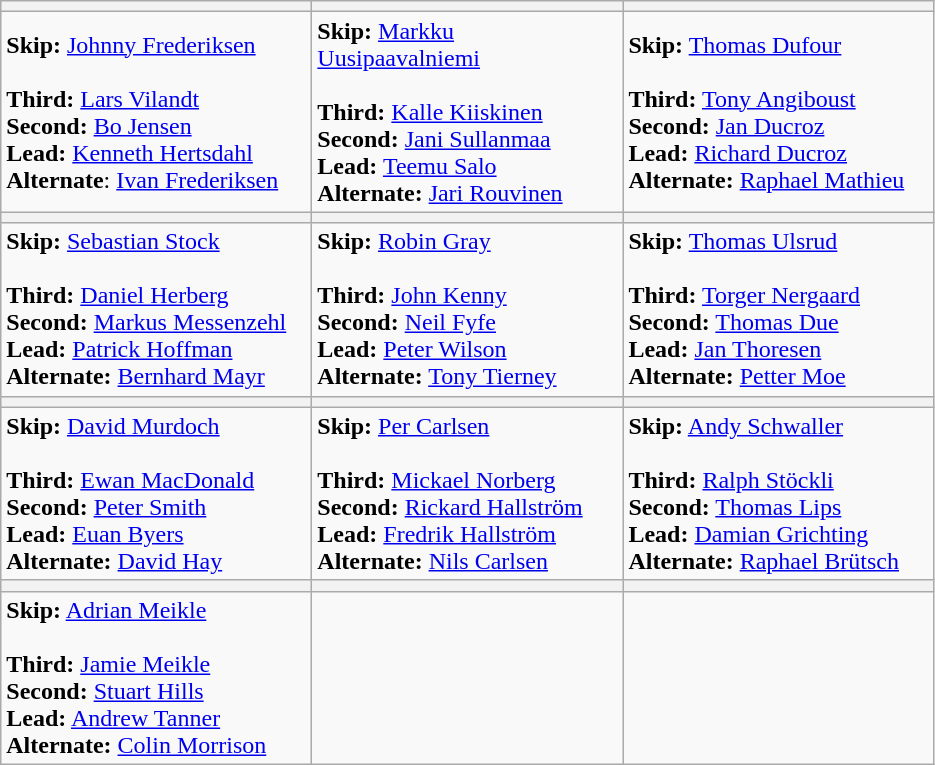<table class="wikitable">
<tr>
<th bgcolor="#efefef" width="200"></th>
<th bgcolor="#efefef" width="200"></th>
<th bgcolor="#efefef" width="200"></th>
</tr>
<tr align=center>
<td align=left><strong>Skip:</strong> <a href='#'>Johnny Frederiksen</a> <br><br><strong>Third:</strong> <a href='#'>Lars Vilandt</a> <br>
<strong>Second:</strong> <a href='#'>Bo Jensen</a> <br>
<strong>Lead:</strong> <a href='#'>Kenneth Hertsdahl</a> <br>
<strong>Alternate</strong>: <a href='#'>Ivan Frederiksen</a></td>
<td align=left><strong>Skip:</strong> <a href='#'>Markku Uusipaavalniemi</a> <br><br><strong>Third:</strong> <a href='#'>Kalle Kiiskinen</a> <br>
<strong>Second:</strong> <a href='#'>Jani Sullanmaa</a> <br>
<strong>Lead:</strong> <a href='#'>Teemu Salo</a> <br>
<strong>Alternate:</strong> <a href='#'>Jari Rouvinen</a></td>
<td align=left><strong>Skip:</strong> <a href='#'>Thomas Dufour</a> <br><br><strong>Third:</strong> <a href='#'>Tony Angiboust</a> <br>
<strong>Second:</strong> <a href='#'>Jan Ducroz</a> <br>
<strong>Lead:</strong> <a href='#'>Richard Ducroz</a> <br>
<strong>Alternate:</strong> <a href='#'>Raphael Mathieu</a></td>
</tr>
<tr>
<th bgcolor="#efefef" width="200"></th>
<th bgcolor="#efefef" width="200"></th>
<th bgcolor="#efefef" width="200"></th>
</tr>
<tr align=center>
<td align=left><strong>Skip:</strong> <a href='#'>Sebastian Stock</a> <br><br><strong>Third:</strong> <a href='#'>Daniel Herberg</a> <br>
<strong>Second:</strong> <a href='#'>Markus Messenzehl</a> <br>
<strong>Lead:</strong> <a href='#'>Patrick Hoffman</a> <br>
<strong>Alternate:</strong> <a href='#'>Bernhard Mayr</a></td>
<td align=left><strong>Skip:</strong> <a href='#'>Robin Gray</a> <br><br><strong>Third:</strong> <a href='#'>John Kenny</a> <br>
<strong>Second:</strong> <a href='#'>Neil Fyfe</a> <br>
<strong>Lead:</strong> <a href='#'>Peter Wilson</a> <br>
<strong>Alternate:</strong> <a href='#'>Tony Tierney</a></td>
<td align=left><strong>Skip:</strong> <a href='#'>Thomas Ulsrud</a> <br><br><strong>Third:</strong> <a href='#'>Torger Nergaard</a> <br>
<strong>Second:</strong> <a href='#'>Thomas Due</a> <br>
<strong>Lead:</strong> <a href='#'>Jan Thoresen</a> <br>
<strong>Alternate:</strong> <a href='#'>Petter Moe</a></td>
</tr>
<tr>
<th bgcolor="#efefef" width="200"></th>
<th bgcolor="#efefef" width="200"></th>
<th bgcolor="#efefef" width="200"></th>
</tr>
<tr align=center>
<td align=left><strong>Skip:</strong> <a href='#'>David Murdoch</a> <br><br><strong>Third:</strong> <a href='#'>Ewan MacDonald</a> <br>
<strong>Second:</strong> <a href='#'>Peter Smith</a> <br>
<strong>Lead:</strong> <a href='#'>Euan Byers</a> <br>
<strong>Alternate:</strong> <a href='#'>David Hay</a></td>
<td align=left><strong>Skip:</strong> <a href='#'>Per Carlsen</a> <br><br><strong>Third:</strong> <a href='#'>Mickael Norberg</a> <br>
<strong>Second:</strong> <a href='#'>Rickard Hallström</a> <br>
<strong>Lead:</strong> <a href='#'>Fredrik Hallström</a>  <br>
<strong>Alternate:</strong> <a href='#'>Nils Carlsen</a></td>
<td align=left><strong>Skip:</strong> <a href='#'>Andy Schwaller</a> <br><br><strong>Third:</strong> <a href='#'>Ralph Stöckli</a> <br>
<strong>Second:</strong> <a href='#'>Thomas Lips</a> <br>
<strong>Lead:</strong> <a href='#'>Damian Grichting</a> <br>
<strong>Alternate:</strong> <a href='#'>Raphael Brütsch</a></td>
</tr>
<tr>
<th bgcolor="#efefef" width="200"></th>
<th></th>
<th></th>
</tr>
<tr align=center>
<td align=left><strong>Skip:</strong> <a href='#'>Adrian Meikle</a> <br><br><strong>Third:</strong> <a href='#'>Jamie Meikle</a> <br>
<strong>Second:</strong> <a href='#'>Stuart Hills</a> <br>
<strong>Lead:</strong> <a href='#'>Andrew Tanner</a>  <br>
<strong>Alternate:</strong> <a href='#'>Colin Morrison</a></td>
<td align=left></td>
<td align=left></td>
</tr>
</table>
